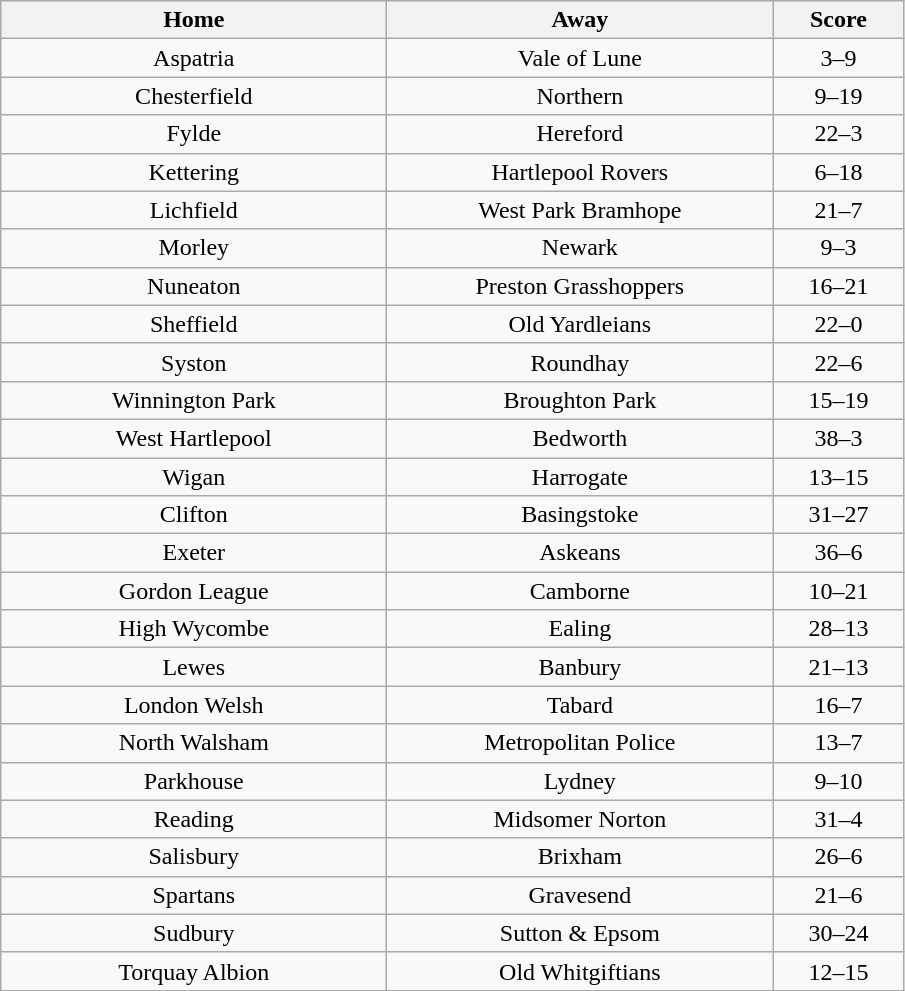<table class="wikitable" style="text-align: center">
<tr>
<th width=250>Home</th>
<th width=250>Away</th>
<th width=80>Score</th>
</tr>
<tr>
<td>Aspatria</td>
<td>Vale of Lune</td>
<td>3–9</td>
</tr>
<tr>
<td>Chesterfield</td>
<td>Northern</td>
<td>9–19</td>
</tr>
<tr>
<td>Fylde</td>
<td>Hereford</td>
<td>22–3</td>
</tr>
<tr>
<td>Kettering</td>
<td>Hartlepool Rovers</td>
<td>6–18</td>
</tr>
<tr>
<td>Lichfield</td>
<td>West Park Bramhope</td>
<td>21–7</td>
</tr>
<tr>
<td>Morley</td>
<td>Newark</td>
<td>9–3</td>
</tr>
<tr>
<td>Nuneaton</td>
<td>Preston Grasshoppers</td>
<td>16–21</td>
</tr>
<tr>
<td>Sheffield</td>
<td>Old Yardleians</td>
<td>22–0</td>
</tr>
<tr>
<td>Syston</td>
<td>Roundhay</td>
<td>22–6</td>
</tr>
<tr>
<td>Winnington Park</td>
<td>Broughton Park</td>
<td>15–19</td>
</tr>
<tr>
<td>West Hartlepool</td>
<td>Bedworth</td>
<td>38–3</td>
</tr>
<tr>
<td>Wigan</td>
<td>Harrogate</td>
<td>13–15</td>
</tr>
<tr>
<td>Clifton</td>
<td>Basingstoke</td>
<td>31–27</td>
</tr>
<tr>
<td>Exeter</td>
<td>Askeans</td>
<td>36–6</td>
</tr>
<tr>
<td>Gordon League</td>
<td>Camborne</td>
<td>10–21</td>
</tr>
<tr>
<td>High Wycombe</td>
<td>Ealing</td>
<td>28–13</td>
</tr>
<tr>
<td>Lewes</td>
<td>Banbury</td>
<td>21–13</td>
</tr>
<tr>
<td>London Welsh</td>
<td>Tabard</td>
<td>16–7</td>
</tr>
<tr>
<td>North Walsham</td>
<td>Metropolitan Police</td>
<td>13–7</td>
</tr>
<tr>
<td>Parkhouse</td>
<td>Lydney</td>
<td>9–10</td>
</tr>
<tr>
<td>Reading</td>
<td>Midsomer Norton</td>
<td>31–4</td>
</tr>
<tr>
<td>Salisbury</td>
<td>Brixham</td>
<td>26–6</td>
</tr>
<tr>
<td>Spartans</td>
<td>Gravesend</td>
<td>21–6</td>
</tr>
<tr>
<td>Sudbury</td>
<td>Sutton & Epsom</td>
<td>30–24</td>
</tr>
<tr>
<td>Torquay Albion</td>
<td>Old Whitgiftians</td>
<td>12–15</td>
</tr>
</table>
